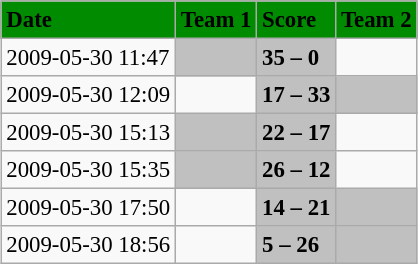<table class="wikitable" style="margin:0.5em auto; font-size:95%">
<tr bgcolor="#008B00">
<td><strong>Date</strong></td>
<td><strong>Team 1</strong></td>
<td><strong>Score</strong></td>
<td><strong>Team 2</strong></td>
</tr>
<tr>
<td>2009-05-30 11:47</td>
<td bgcolor="silver"><strong></strong></td>
<td bgcolor="silver"><strong>35 – 0</strong></td>
<td></td>
</tr>
<tr>
<td>2009-05-30 12:09</td>
<td></td>
<td bgcolor="silver"><strong>17 – 33</strong></td>
<td bgcolor="silver"><strong></strong></td>
</tr>
<tr>
<td>2009-05-30 15:13</td>
<td bgcolor="silver"><strong></strong></td>
<td bgcolor="silver"><strong>22 – 17</strong></td>
<td></td>
</tr>
<tr>
<td>2009-05-30 15:35</td>
<td bgcolor="silver"><strong></strong></td>
<td bgcolor="silver"><strong>26 – 12</strong></td>
<td></td>
</tr>
<tr>
<td>2009-05-30 17:50</td>
<td></td>
<td bgcolor="silver"><strong>14 – 21</strong></td>
<td bgcolor="silver"><strong></strong></td>
</tr>
<tr>
<td>2009-05-30 18:56</td>
<td></td>
<td bgcolor="silver"><strong>5 – 26</strong></td>
<td bgcolor="silver"><strong></strong></td>
</tr>
</table>
